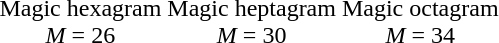<table style="margin:auto">
<tr valign="bottom">
<td style="padding: 0 1em"></td>
<td style="padding: 0 1em"></td>
<td style="padding: 0 1em"></td>
</tr>
<tr>
<td align="center">Magic hexagram<br><em>M</em> = 26</td>
<td align="center">Magic heptagram<br><em>M</em> = 30</td>
<td align="center">Magic octagram<br><em>M</em> = 34</td>
</tr>
</table>
